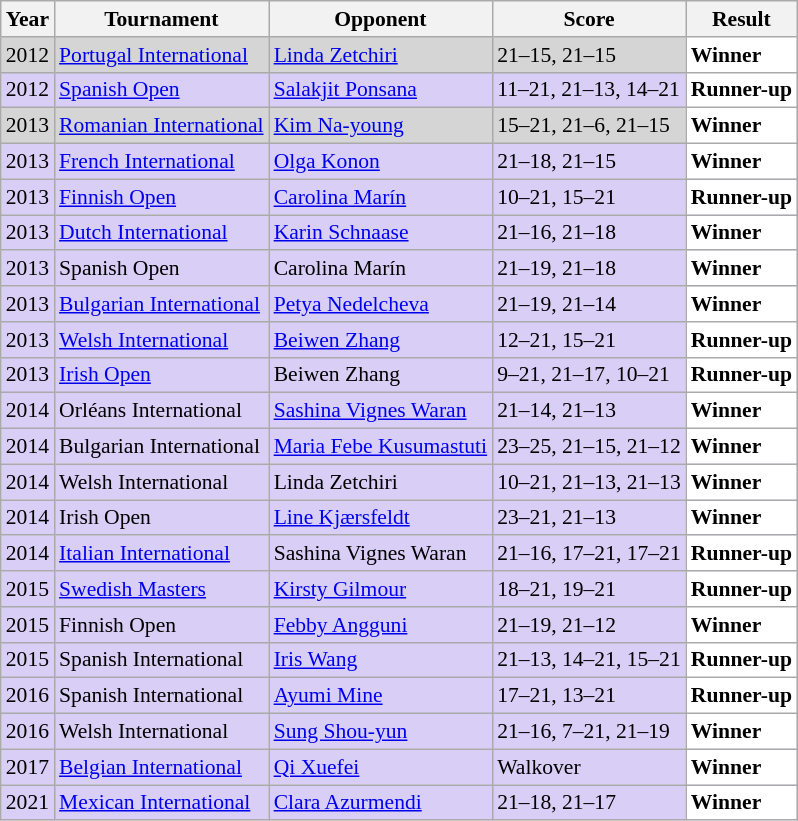<table class="sortable wikitable" style="font-size: 90%;">
<tr>
<th>Year</th>
<th>Tournament</th>
<th>Opponent</th>
<th>Score</th>
<th>Result</th>
</tr>
<tr style="background:#D5D5D5">
<td align="center">2012</td>
<td align="left"><a href='#'>Portugal International</a></td>
<td align="left"> <a href='#'>Linda Zetchiri</a></td>
<td align="left">21–15, 21–15</td>
<td style="text-align:left; background:white"> <strong>Winner</strong></td>
</tr>
<tr style="background:#D8CEF6">
<td align="center">2012</td>
<td align="left"><a href='#'>Spanish Open</a></td>
<td align="left"> <a href='#'>Salakjit Ponsana</a></td>
<td align="left">11–21, 21–13, 14–21</td>
<td style="text-align:left; background:white"> <strong>Runner-up</strong></td>
</tr>
<tr style="background:#D5D5D5">
<td align="center">2013</td>
<td align="left"><a href='#'>Romanian International</a></td>
<td align="left"> <a href='#'>Kim Na-young</a></td>
<td align="left">15–21, 21–6, 21–15</td>
<td style="text-align:left; background:white"> <strong>Winner</strong></td>
</tr>
<tr style="background:#D8CEF6">
<td align="center">2013</td>
<td align="left"><a href='#'>French International</a></td>
<td align="left"> <a href='#'>Olga Konon</a></td>
<td align="left">21–18, 21–15</td>
<td style="text-align:left; background:white"> <strong>Winner</strong></td>
</tr>
<tr style="background:#D8CEF6">
<td align="center">2013</td>
<td align="left"><a href='#'>Finnish Open</a></td>
<td align="left"> <a href='#'>Carolina Marín</a></td>
<td align="left">10–21, 15–21</td>
<td style="text-align:left; background:white"> <strong>Runner-up</strong></td>
</tr>
<tr style="background:#D8CEF6">
<td align="center">2013</td>
<td align="left"><a href='#'>Dutch International</a></td>
<td align="left"> <a href='#'>Karin Schnaase</a></td>
<td align="left">21–16, 21–18</td>
<td style="text-align:left; background:white"> <strong>Winner</strong></td>
</tr>
<tr style="background:#D8CEF6">
<td align="center">2013</td>
<td align="left">Spanish Open</td>
<td align="left"> Carolina Marín</td>
<td align="left">21–19, 21–18</td>
<td style="text-align:left; background:white"> <strong>Winner</strong></td>
</tr>
<tr style="background:#D8CEF6">
<td align="center">2013</td>
<td align="left"><a href='#'>Bulgarian International</a></td>
<td align="left"> <a href='#'>Petya Nedelcheva</a></td>
<td align="left">21–19, 21–14</td>
<td style="text-align:left; background:white"> <strong>Winner</strong></td>
</tr>
<tr style="background:#D8CEF6">
<td align="center">2013</td>
<td align="left"><a href='#'>Welsh International</a></td>
<td align="left"> <a href='#'>Beiwen Zhang</a></td>
<td align="left">12–21, 15–21</td>
<td style="text-align:left; background:white"> <strong>Runner-up</strong></td>
</tr>
<tr style="background:#D8CEF6">
<td align="center">2013</td>
<td align="left"><a href='#'>Irish Open</a></td>
<td align="left"> Beiwen Zhang</td>
<td align="left">9–21, 21–17, 10–21</td>
<td style="text-align:left; background:white"> <strong>Runner-up</strong></td>
</tr>
<tr style="background:#D8CEF6">
<td align="center">2014</td>
<td align="left">Orléans International</td>
<td align="left"> <a href='#'>Sashina Vignes Waran</a></td>
<td align="left">21–14, 21–13</td>
<td style="text-align:left; background:white"> <strong>Winner</strong></td>
</tr>
<tr style="background:#D8CEF6">
<td align="center">2014</td>
<td align="left">Bulgarian International</td>
<td align="left"> <a href='#'>Maria Febe Kusumastuti</a></td>
<td align="left">23–25, 21–15, 21–12</td>
<td style="text-align:left; background:white"> <strong>Winner</strong></td>
</tr>
<tr style="background:#D8CEF6">
<td align="center">2014</td>
<td align="left">Welsh International</td>
<td align="left"> Linda Zetchiri</td>
<td align="left">10–21, 21–13, 21–13</td>
<td style="text-align:left; background:white"> <strong>Winner</strong></td>
</tr>
<tr style="background:#D8CEF6">
<td align="center">2014</td>
<td align="left">Irish Open</td>
<td align="left"> <a href='#'>Line Kjærsfeldt</a></td>
<td align="left">23–21, 21–13</td>
<td style="text-align:left; background:white"> <strong>Winner</strong></td>
</tr>
<tr style="background:#D8CEF6">
<td align="center">2014</td>
<td align="left"><a href='#'>Italian International</a></td>
<td align="left"> Sashina Vignes Waran</td>
<td align="left">21–16, 17–21, 17–21</td>
<td style="text-align:left; background:white"> <strong>Runner-up</strong></td>
</tr>
<tr style="background:#D8CEF6">
<td align="center">2015</td>
<td align="left"><a href='#'>Swedish Masters</a></td>
<td align="left"> <a href='#'>Kirsty Gilmour</a></td>
<td align="left">18–21, 19–21</td>
<td style="text-align:left; background:white"> <strong>Runner-up</strong></td>
</tr>
<tr style="background:#D8CEF6">
<td align="center">2015</td>
<td align="left">Finnish Open</td>
<td align="left"> <a href='#'>Febby Angguni</a></td>
<td align="left">21–19, 21–12</td>
<td style="text-align:left; background:white"> <strong>Winner</strong></td>
</tr>
<tr style="background:#D8CEF6">
<td align="center">2015</td>
<td align="left">Spanish International</td>
<td align="left"> <a href='#'>Iris Wang</a></td>
<td align="left">21–13, 14–21, 15–21</td>
<td style="text-align:left; background:white"> <strong>Runner-up</strong></td>
</tr>
<tr style="background:#D8CEF6">
<td align="center">2016</td>
<td align="left">Spanish International</td>
<td align="left"> <a href='#'>Ayumi Mine</a></td>
<td align="left">17–21, 13–21</td>
<td style="text-align:left; background:white"> <strong>Runner-up</strong></td>
</tr>
<tr style="background:#D8CEF6">
<td align="center">2016</td>
<td align="left">Welsh International</td>
<td align="left"> <a href='#'>Sung Shou-yun</a></td>
<td align="left">21–16, 7–21, 21–19</td>
<td style="text-align:left; background:white"> <strong>Winner</strong></td>
</tr>
<tr style="background:#D8CEF6">
<td align="center">2017</td>
<td align="left"><a href='#'>Belgian International</a></td>
<td align="left"> <a href='#'>Qi Xuefei</a></td>
<td align="left">Walkover</td>
<td style="text-align:left; background:white"> <strong>Winner</strong></td>
</tr>
<tr style="background:#D8CEF6">
<td align="center">2021</td>
<td align="left"><a href='#'>Mexican International</a></td>
<td align="left"> <a href='#'>Clara Azurmendi</a></td>
<td align="left">21–18, 21–17</td>
<td style="text-align:left; background:white"> <strong>Winner</strong></td>
</tr>
</table>
